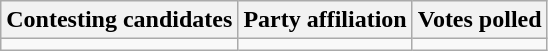<table class="wikitable sortable">
<tr>
<th>Contesting candidates</th>
<th>Party affiliation</th>
<th>Votes polled</th>
</tr>
<tr>
<td></td>
<td></td>
<td></td>
</tr>
</table>
